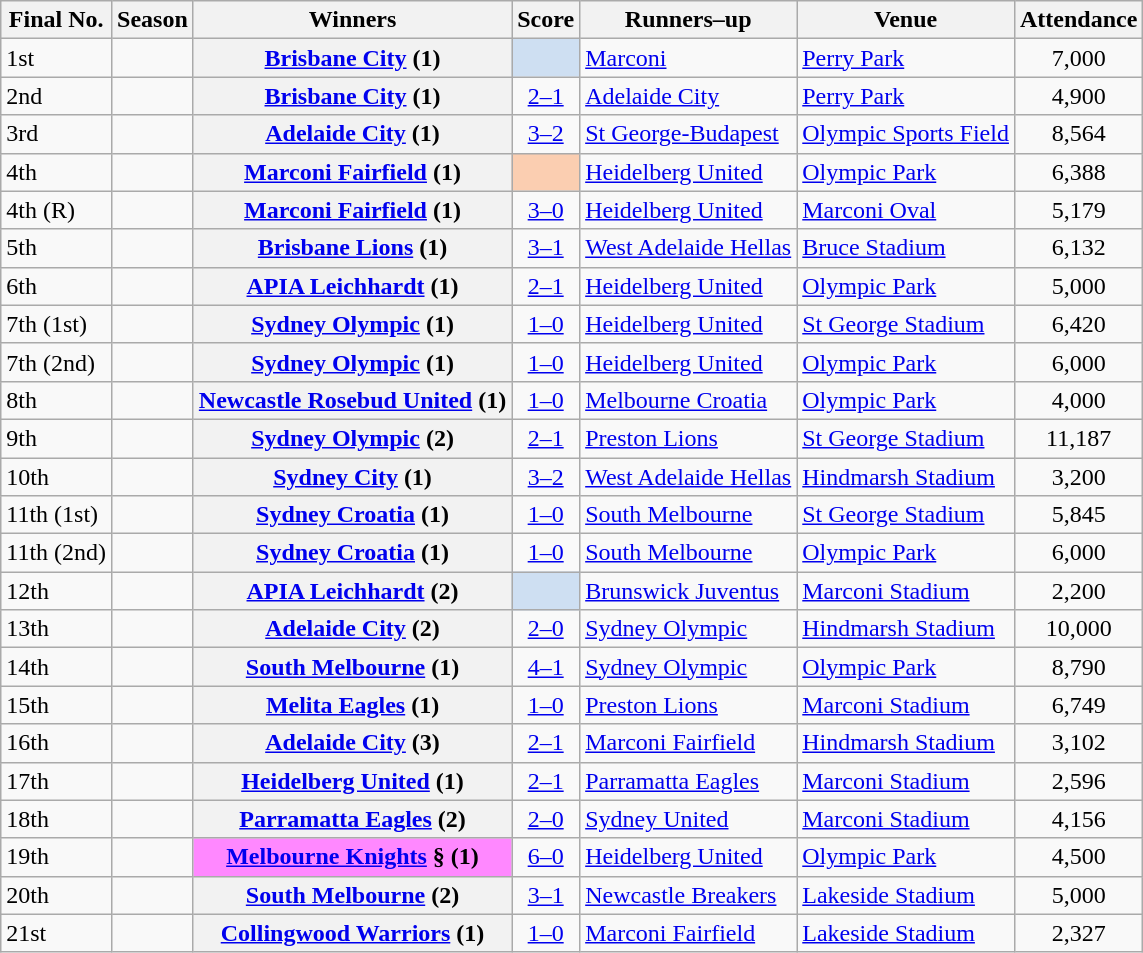<table class="sortable wikitable plainrowheaders">
<tr>
<th scope="col">Final No.</th>
<th scope="col">Season</th>
<th scope="col">Winners</th>
<th scope="col">Score</th>
<th scope="col">Runners–up</th>
<th scope="col">Venue</th>
<th scope="col">Attendance</th>
</tr>
<tr>
<td>1st</td>
<td align=center></td>
<th scope=row><a href='#'>Brisbane City</a> (1)</th>
<td align=center style="background-color:#cedff2"></td>
<td><a href='#'>Marconi</a></td>
<td><a href='#'>Perry Park</a></td>
<td align=center>7,000</td>
</tr>
<tr>
<td>2nd</td>
<td align=center></td>
<th scope=row><a href='#'>Brisbane City</a> (1)</th>
<td align=center><a href='#'>2–1</a></td>
<td><a href='#'>Adelaide City</a></td>
<td><a href='#'>Perry Park</a></td>
<td align=center>4,900</td>
</tr>
<tr>
<td>3rd</td>
<td align=center></td>
<th scope=row><a href='#'>Adelaide City</a> (1)</th>
<td align=center><a href='#'>3–2</a></td>
<td><a href='#'>St George-Budapest</a></td>
<td><a href='#'>Olympic Sports Field</a></td>
<td align=center>8,564</td>
</tr>
<tr>
<td>4th</td>
<td align=center></td>
<th scope=row><a href='#'>Marconi Fairfield</a> (1)</th>
<td align=center style="background-color:#FBCEB1"></td>
<td><a href='#'>Heidelberg United</a></td>
<td><a href='#'>Olympic Park</a></td>
<td align=center>6,388</td>
</tr>
<tr>
<td>4th (R)</td>
<td align=center></td>
<th scope=row><a href='#'>Marconi Fairfield</a> (1)</th>
<td align=center><a href='#'>3–0</a></td>
<td><a href='#'>Heidelberg United</a></td>
<td><a href='#'>Marconi Oval</a></td>
<td align=center>5,179</td>
</tr>
<tr>
<td>5th</td>
<td align=center></td>
<th scope=row><a href='#'>Brisbane Lions</a> (1)</th>
<td align=center><a href='#'>3–1</a></td>
<td><a href='#'>West Adelaide Hellas</a></td>
<td><a href='#'>Bruce Stadium</a></td>
<td align=center>6,132</td>
</tr>
<tr>
<td>6th</td>
<td align=center></td>
<th scope=row><a href='#'>APIA Leichhardt</a> (1)</th>
<td align=center><a href='#'>2–1</a></td>
<td><a href='#'>Heidelberg United</a></td>
<td><a href='#'>Olympic Park</a></td>
<td align=center>5,000</td>
</tr>
<tr>
<td>7th (1st)</td>
<td align=center></td>
<th scope=row><a href='#'>Sydney Olympic</a> (1)</th>
<td align=center><a href='#'>1–0</a></td>
<td><a href='#'>Heidelberg United</a></td>
<td><a href='#'>St George Stadium</a></td>
<td align=center>6,420</td>
</tr>
<tr>
<td>7th (2nd)</td>
<td align=center></td>
<th scope=row><a href='#'>Sydney Olympic</a> (1)</th>
<td align=center><a href='#'>1–0</a></td>
<td><a href='#'>Heidelberg United</a></td>
<td><a href='#'>Olympic Park</a></td>
<td align=center>6,000</td>
</tr>
<tr>
<td>8th</td>
<td align=center></td>
<th scope=row><a href='#'>Newcastle Rosebud United</a> (1)</th>
<td align=center><a href='#'>1–0</a></td>
<td><a href='#'>Melbourne Croatia</a></td>
<td><a href='#'>Olympic Park</a></td>
<td align=center>4,000</td>
</tr>
<tr>
<td>9th</td>
<td align=center></td>
<th scope=row><a href='#'>Sydney Olympic</a> (2)</th>
<td align=center><a href='#'>2–1</a></td>
<td><a href='#'>Preston Lions</a></td>
<td><a href='#'>St George Stadium</a></td>
<td align=center>11,187</td>
</tr>
<tr>
<td>10th</td>
<td align=center></td>
<th scope=row><a href='#'>Sydney City</a> (1)</th>
<td align=center><a href='#'>3–2</a></td>
<td><a href='#'>West Adelaide Hellas</a></td>
<td><a href='#'>Hindmarsh Stadium</a></td>
<td align=center>3,200</td>
</tr>
<tr>
<td>11th (1st)</td>
<td align=center></td>
<th scope=row><a href='#'>Sydney Croatia</a> (1)</th>
<td align=center><a href='#'>1–0</a></td>
<td><a href='#'>South Melbourne</a></td>
<td><a href='#'>St George Stadium</a></td>
<td align=center>5,845</td>
</tr>
<tr>
<td>11th (2nd)</td>
<td align=center></td>
<th scope=row><a href='#'>Sydney Croatia</a> (1)</th>
<td align=center><a href='#'>1–0</a></td>
<td><a href='#'>South Melbourne</a></td>
<td><a href='#'>Olympic Park</a></td>
<td align=center>6,000</td>
</tr>
<tr>
<td>12th</td>
<td align=center></td>
<th scope=row><a href='#'>APIA Leichhardt</a> (2)</th>
<td align=center style="background-color:#cedff2"></td>
<td><a href='#'>Brunswick Juventus</a></td>
<td><a href='#'>Marconi Stadium</a></td>
<td align=center>2,200</td>
</tr>
<tr>
<td>13th</td>
<td align=center></td>
<th scope=row><a href='#'>Adelaide City</a> (2)</th>
<td align=center><a href='#'>2–0</a></td>
<td><a href='#'>Sydney Olympic</a></td>
<td><a href='#'>Hindmarsh Stadium</a></td>
<td align=center>10,000</td>
</tr>
<tr>
<td>14th</td>
<td align=center></td>
<th scope=row><a href='#'>South Melbourne</a> (1)</th>
<td align=center><a href='#'>4–1</a></td>
<td><a href='#'>Sydney Olympic</a></td>
<td><a href='#'>Olympic Park</a></td>
<td align=center>8,790</td>
</tr>
<tr>
<td>15th</td>
<td align=center></td>
<th scope=row><a href='#'>Melita Eagles</a> (1)</th>
<td align=center><a href='#'>1–0</a></td>
<td><a href='#'>Preston Lions</a></td>
<td><a href='#'>Marconi Stadium</a></td>
<td align=center>6,749</td>
</tr>
<tr>
<td>16th</td>
<td align=center></td>
<th scope=row><a href='#'>Adelaide City</a> (3)</th>
<td align=center><a href='#'>2–1</a></td>
<td><a href='#'>Marconi Fairfield</a></td>
<td><a href='#'>Hindmarsh Stadium</a></td>
<td align=center>3,102</td>
</tr>
<tr>
<td>17th</td>
<td align=center></td>
<th scope=row><a href='#'>Heidelberg United</a> (1)</th>
<td align=center><a href='#'>2–1</a></td>
<td><a href='#'>Parramatta Eagles</a></td>
<td><a href='#'>Marconi Stadium</a></td>
<td align=center>2,596</td>
</tr>
<tr>
<td>18th</td>
<td align=center></td>
<th scope=row><a href='#'>Parramatta Eagles</a> (2)</th>
<td align=center><a href='#'>2–0</a></td>
<td><a href='#'>Sydney United</a></td>
<td><a href='#'>Marconi Stadium</a></td>
<td align=center>4,156</td>
</tr>
<tr>
<td>19th</td>
<td align=center></td>
<th scope=row style="background-color:#ff88ff"><a href='#'>Melbourne Knights</a> § (1)</th>
<td align=center><a href='#'>6–0</a></td>
<td><a href='#'>Heidelberg United</a></td>
<td><a href='#'>Olympic Park</a></td>
<td align=center>4,500</td>
</tr>
<tr>
<td>20th</td>
<td align=center></td>
<th scope=row><a href='#'>South Melbourne</a> (2)</th>
<td align=center><a href='#'>3–1</a></td>
<td><a href='#'>Newcastle Breakers</a></td>
<td><a href='#'>Lakeside Stadium</a></td>
<td align=center>5,000</td>
</tr>
<tr>
<td>21st</td>
<td align=center></td>
<th scope=row><a href='#'>Collingwood Warriors</a> (1)</th>
<td align=center><a href='#'>1–0</a></td>
<td><a href='#'>Marconi Fairfield</a></td>
<td><a href='#'>Lakeside Stadium</a></td>
<td align=center>2,327</td>
</tr>
</table>
